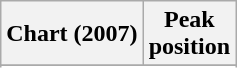<table class="wikitable sortable plainrowheaders" style="text-align:center">
<tr>
<th>Chart (2007)</th>
<th>Peak<br>position</th>
</tr>
<tr>
</tr>
<tr>
</tr>
<tr>
</tr>
</table>
